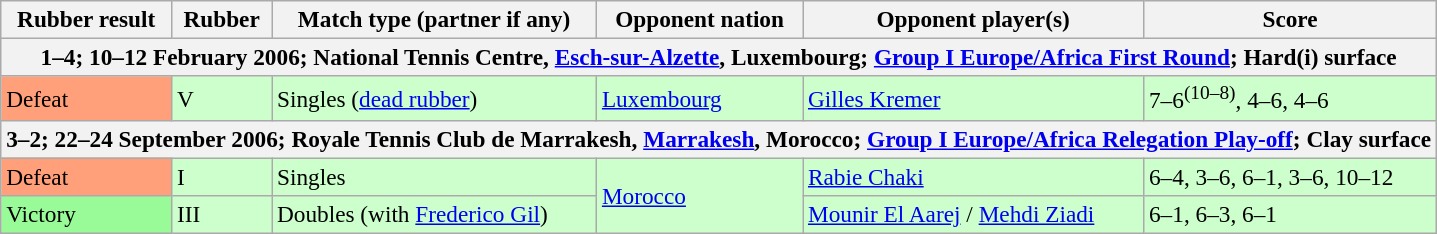<table class=wikitable style=font-size:97%>
<tr>
<th scope="col">Rubber result</th>
<th scope="col">Rubber</th>
<th scope="col">Match type (partner if any)</th>
<th scope="col">Opponent nation</th>
<th scope="col">Opponent player(s)</th>
<th scope="col">Score</th>
</tr>
<tr>
<th colspan=7>1–4; 10–12 February 2006; National Tennis Centre, <a href='#'>Esch-sur-Alzette</a>, Luxembourg; <a href='#'>Group I Europe/Africa First Round</a>; Hard(i) surface</th>
</tr>
<tr style="background:#cfc;">
<td bgcolor=FFA07A>Defeat</td>
<td>V</td>
<td>Singles (<a href='#'>dead rubber</a>)</td>
<td> <a href='#'>Luxembourg</a></td>
<td><a href='#'>Gilles Kremer</a></td>
<td>7–6<sup>(10–8)</sup>, 4–6, 4–6</td>
</tr>
<tr>
<th colspan=7>3–2; 22–24 September 2006; Royale Tennis Club de Marrakesh, <a href='#'>Marrakesh</a>, Morocco; <a href='#'>Group I Europe/Africa Relegation Play-off</a>; Clay surface</th>
</tr>
<tr style="background:#cfc;">
<td bgcolor=FFA07A>Defeat</td>
<td>I</td>
<td>Singles</td>
<td rowspan=2> <a href='#'>Morocco</a></td>
<td><a href='#'>Rabie Chaki</a></td>
<td>6–4, 3–6, 6–1, 3–6, 10–12</td>
</tr>
<tr style="background:#cfc;">
<td bgcolor=98FB98>Victory</td>
<td>III</td>
<td>Doubles (with <a href='#'>Frederico Gil</a>)</td>
<td><a href='#'>Mounir El Aarej</a> / <a href='#'>Mehdi Ziadi</a></td>
<td>6–1, 6–3, 6–1</td>
</tr>
</table>
